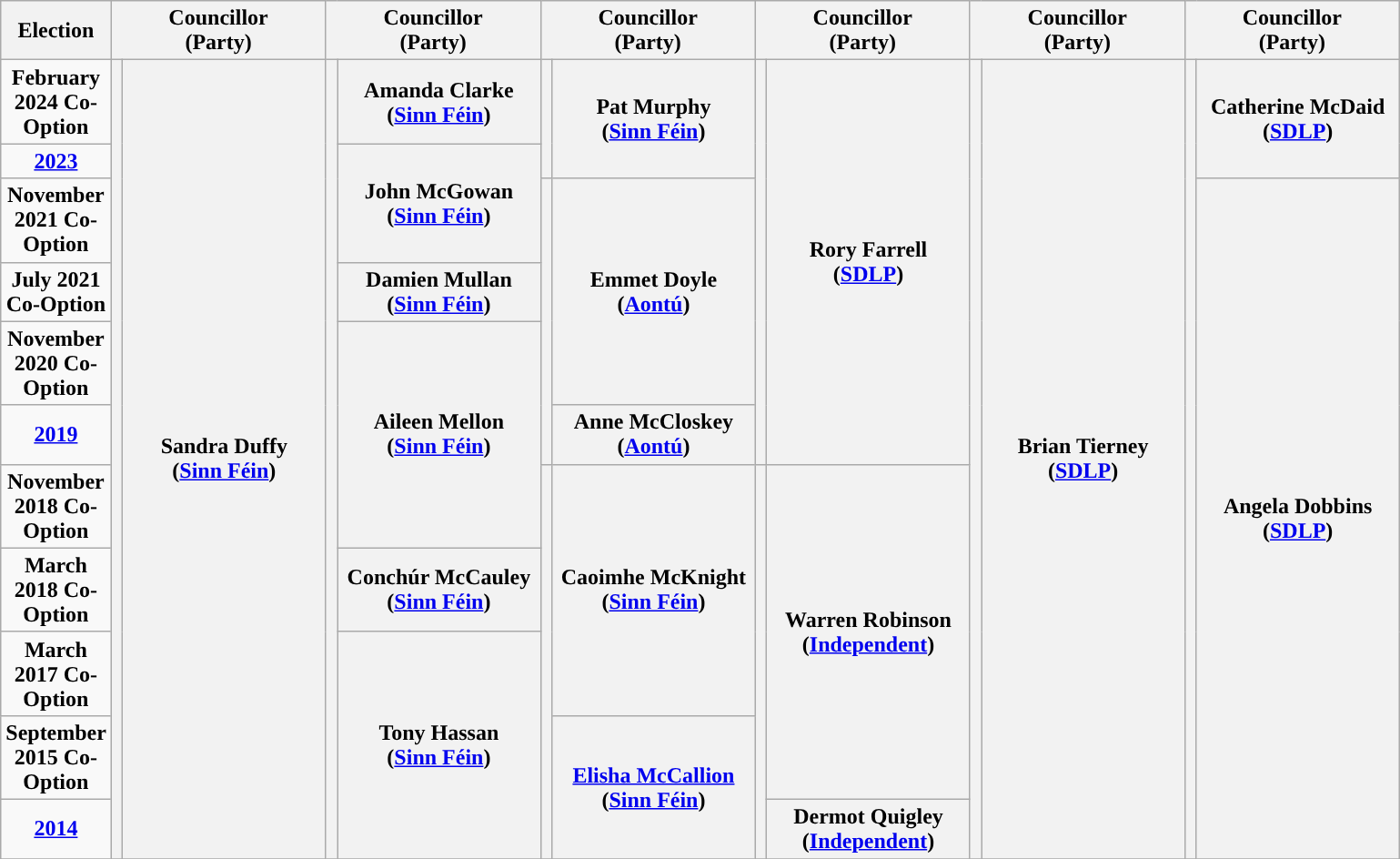<table class="wikitable" style="text-align:center">
<tr>
<th scope="col" width="50">Election</th>
<th scope="col" width="150" colspan = "2">Councillor<br> (Party)</th>
<th scope="col" width="150" colspan = "2">Councillor<br> (Party)</th>
<th scope="col" width="150" colspan = "2">Councillor<br> (Party)</th>
<th scope="col" width="150" colspan = "2">Councillor<br> (Party)</th>
<th scope="col" width="150" colspan = "2">Councillor<br> (Party)</th>
<th scope="col" width="150" colspan = "2">Councillor<br> (Party)</th>
</tr>
<tr>
<td><strong>February 2024 Co-Option</strong></td>
<th rowspan="11" width="1" style="background-color: "></th>
<th rowspan = "11">Sandra Duffy <br> (<a href='#'>Sinn Féin</a>)</th>
<th rowspan="11" width="1" style="background-color: "></th>
<th rowspan = "1">Amanda Clarke <br> (<a href='#'>Sinn Féin</a>)</th>
<th rowspan="2" width="1" style="background-color: "></th>
<th rowspan = "2">Pat Murphy <br> (<a href='#'>Sinn Féin</a>)</th>
<th rowspan="6" width="1" style="background-color: "></th>
<th rowspan = "6">Rory Farrell <br> (<a href='#'>SDLP</a>)</th>
<th rowspan="11" width="1" style="background-color: "></th>
<th rowspan = "11">Brian Tierney <br> (<a href='#'>SDLP</a>)</th>
<th rowspan="11" width="1" style="background-color: "></th>
<th rowspan = "2">Catherine McDaid <br> (<a href='#'>SDLP</a>)</th>
</tr>
<tr>
<td><strong><a href='#'>2023</a></strong></td>
<th rowspan = "2">John McGowan <br> (<a href='#'>Sinn Féin</a>)</th>
</tr>
<tr>
<td><strong>November 2021 Co-Option</strong></td>
<th rowspan="4" width="1" style="background-color: "></th>
<th rowspan = "3">Emmet Doyle <br> (<a href='#'>Aontú</a>)</th>
<th rowspan = "9">Angela Dobbins <br> (<a href='#'>SDLP</a>)</th>
</tr>
<tr>
<td><strong>July 2021 Co-Option</strong></td>
<th rowspan = "1">Damien Mullan <br> (<a href='#'>Sinn Féin</a>)</th>
</tr>
<tr>
<td><strong>November 2020 Co-Option</strong></td>
<th rowspan = "3">Aileen Mellon <br> (<a href='#'>Sinn Féin</a>)</th>
</tr>
<tr>
<td><strong><a href='#'>2019</a></strong></td>
<th rowspan = "1">Anne McCloskey <br> (<a href='#'>Aontú</a>)</th>
</tr>
<tr>
<td><strong>November 2018 Co-Option</strong></td>
<th rowspan="5" width="1" style="background-color: "></th>
<th rowspan = "3">Caoimhe McKnight <br> (<a href='#'>Sinn Féin</a>)</th>
<th rowspan="5" width="1" style="background-color: "></th>
<th rowspan = "4">Warren Robinson <br> (<a href='#'>Independent</a>)</th>
</tr>
<tr>
<td><strong>March 2018 Co-Option</strong></td>
<th rowspan = "1">Conchúr McCauley <br> (<a href='#'>Sinn Féin</a>)</th>
</tr>
<tr>
<td><strong>March 2017 Co-Option</strong></td>
<th rowspan = "3">Tony Hassan <br> (<a href='#'>Sinn Féin</a>)</th>
</tr>
<tr>
<td><strong>September 2015 Co-Option</strong></td>
<th rowspan = "2"><a href='#'>Elisha McCallion</a> <br> (<a href='#'>Sinn Féin</a>)</th>
</tr>
<tr>
<td><strong><a href='#'>2014</a></strong></td>
<th rowspan = "1">Dermot Quigley <br> (<a href='#'>Independent</a>)</th>
</tr>
<tr>
</tr>
</table>
